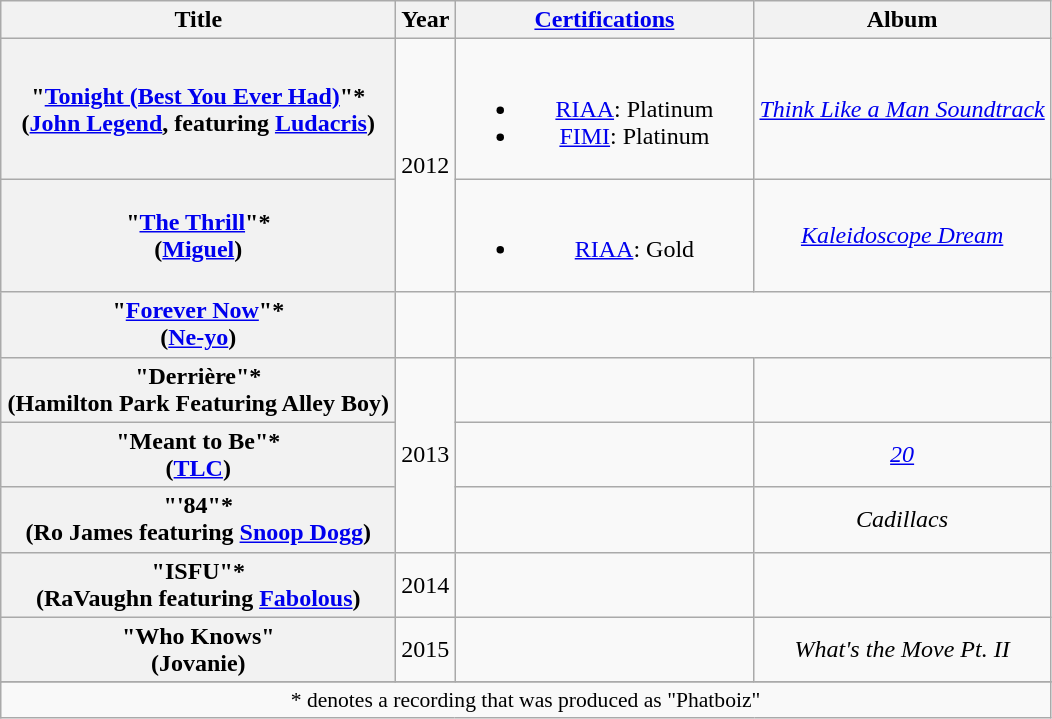<table class="wikitable plainrowheaders" style="text-align:center;">
<tr>
<th scope="col" rowspan="1" style="width:16em;">Title</th>
<th scope="col" rowspan="1">Year</th>
<th scope="col" rowspan="1" style="width:12em;"><a href='#'>Certifications</a></th>
<th scope="col" rowspan="1">Album</th>
</tr>
<tr>
<th scope="row">"<a href='#'>Tonight (Best You Ever Had)</a>"*<br><span>(<a href='#'>John Legend</a>, featuring <a href='#'>Ludacris</a>)</span></th>
<td rowspan="2">2012</td>
<td><br><ul><li><a href='#'>RIAA</a>: Platinum</li><li><a href='#'>FIMI</a>: Platinum</li></ul></td>
<td><em><a href='#'>Think Like a Man Soundtrack</a></em></td>
</tr>
<tr>
<th scope="row">"<a href='#'>The Thrill</a>"*<br><span>(<a href='#'>Miguel</a>)</span></th>
<td><br><ul><li><a href='#'>RIAA</a>: Gold</li></ul></td>
<td><em><a href='#'>Kaleidoscope Dream</a></em></td>
</tr>
<tr>
<th scope="row">"<a href='#'>Forever Now</a>"*<br><span>(<a href='#'>Ne-yo</a>)</span></th>
<td></td>
</tr>
<tr>
<th scope="row">"Derrière"*<br><span>(Hamilton Park Featuring Alley Boy)</span></th>
<td rowspan="3">2013</td>
<td></td>
<td></td>
</tr>
<tr>
<th scope="row">"Meant to Be"*<br><span>(<a href='#'>TLC</a>)</span></th>
<td></td>
<td><em><a href='#'>20</a></em></td>
</tr>
<tr>
<th scope="row">"'84"*<br><span>(Ro James featuring <a href='#'>Snoop Dogg</a>)</span></th>
<td></td>
<td><em>Cadillacs</em></td>
</tr>
<tr>
<th scope="row">"ISFU"*<br><span>(RaVaughn featuring <a href='#'>Fabolous</a>)</span></th>
<td rowspan="1">2014</td>
<td></td>
<td></td>
</tr>
<tr>
<th scope="row">"Who Knows"<br><span>(Jovanie)</span></th>
<td rowspan="1">2015</td>
<td></td>
<td><em>What's the Move Pt. II</em></td>
</tr>
<tr>
</tr>
<tr>
<td colspan="4" style="font-size:90%">* denotes a recording that was produced as "Phatboiz"</td>
</tr>
</table>
